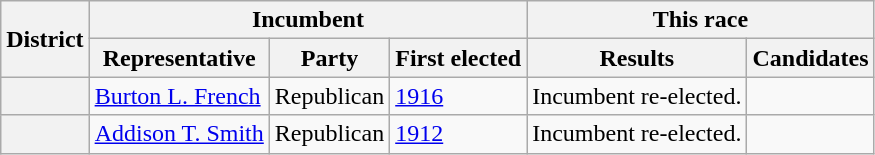<table class=wikitable>
<tr>
<th rowspan=2>District</th>
<th colspan=3>Incumbent</th>
<th colspan=2>This race</th>
</tr>
<tr>
<th>Representative</th>
<th>Party</th>
<th>First elected</th>
<th>Results</th>
<th>Candidates</th>
</tr>
<tr>
<th></th>
<td><a href='#'>Burton L. French</a></td>
<td>Republican</td>
<td><a href='#'>1916</a></td>
<td>Incumbent re-elected.</td>
<td nowrap></td>
</tr>
<tr>
<th></th>
<td><a href='#'>Addison T. Smith</a></td>
<td>Republican</td>
<td><a href='#'>1912</a></td>
<td>Incumbent re-elected.</td>
<td nowrap></td>
</tr>
</table>
